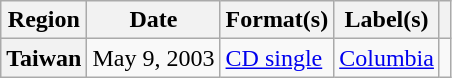<table class="wikitable sortable plainrowheaders">
<tr>
<th scope="col">Region</th>
<th scope="col">Date</th>
<th scope="col">Format(s)</th>
<th scope="col">Label(s)</th>
<th scope="col"></th>
</tr>
<tr>
<th scope="row">Taiwan</th>
<td>May 9, 2003</td>
<td><a href='#'>CD single</a></td>
<td><a href='#'>Columbia</a></td>
<td align="center"></td>
</tr>
</table>
